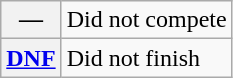<table class="wikitable">
<tr>
<th scope="row">—</th>
<td>Did not compete</td>
</tr>
<tr>
<th scope="row"><a href='#'>DNF</a></th>
<td>Did not finish</td>
</tr>
</table>
